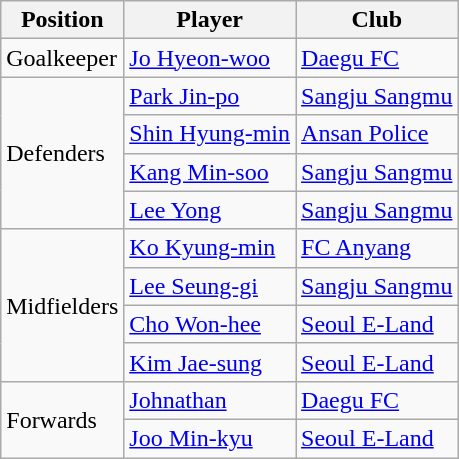<table class="wikitable">
<tr>
<th>Position</th>
<th>Player</th>
<th>Club</th>
</tr>
<tr>
<td>Goalkeeper</td>
<td> <a href='#'>Jo Hyeon-woo</a></td>
<td><a href='#'>Daegu FC</a></td>
</tr>
<tr>
<td rowspan=4>Defenders</td>
<td> <a href='#'>Park Jin-po</a></td>
<td><a href='#'>Sangju Sangmu</a></td>
</tr>
<tr>
<td> <a href='#'>Shin Hyung-min</a></td>
<td><a href='#'>Ansan Police</a></td>
</tr>
<tr>
<td> <a href='#'>Kang Min-soo</a></td>
<td><a href='#'>Sangju Sangmu</a></td>
</tr>
<tr>
<td> <a href='#'>Lee Yong</a></td>
<td><a href='#'>Sangju Sangmu</a></td>
</tr>
<tr>
<td rowspan=4>Midfielders</td>
<td> <a href='#'>Ko Kyung-min</a></td>
<td><a href='#'>FC Anyang</a></td>
</tr>
<tr>
<td> <a href='#'>Lee Seung-gi</a></td>
<td><a href='#'>Sangju Sangmu</a></td>
</tr>
<tr>
<td> <a href='#'>Cho Won-hee</a></td>
<td><a href='#'>Seoul E-Land</a></td>
</tr>
<tr>
<td> <a href='#'>Kim Jae-sung</a></td>
<td><a href='#'>Seoul E-Land</a></td>
</tr>
<tr>
<td rowspan=2>Forwards</td>
<td> <a href='#'>Johnathan</a></td>
<td><a href='#'>Daegu FC</a></td>
</tr>
<tr>
<td> <a href='#'>Joo Min-kyu</a></td>
<td><a href='#'>Seoul E-Land</a></td>
</tr>
</table>
